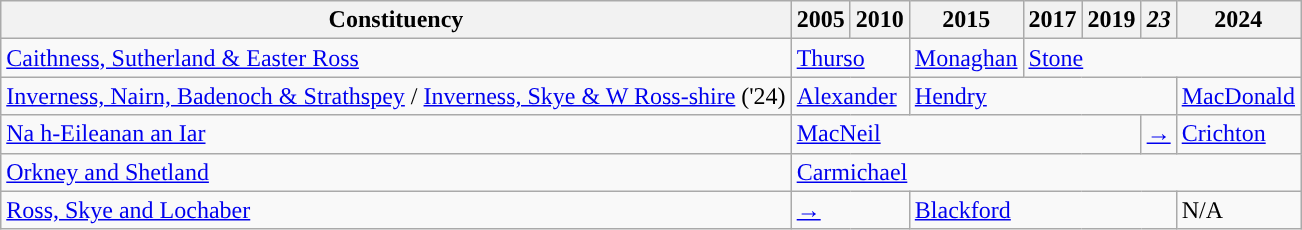<table class="wikitable">
<tr>
<th>Constituency</th>
<th>2005</th>
<th>2010</th>
<th>2015</th>
<th>2017</th>
<th>2019</th>
<th><em>23</em></th>
<th>2024</th>
</tr>
<tr>
<td><a href='#'>Caithness, Sutherland & Easter Ross</a></td>
<td colspan="2"><a href='#'>Thurso</a></td>
<td><a href='#'>Monaghan</a></td>
<td colspan="4"><a href='#'>Stone</a></td>
</tr>
<tr>
<td><a href='#'>Inverness, Nairn, Badenoch & Strathspey</a> / <a href='#'>Inverness, Skye & W Ross-shire</a> ('24)</td>
<td colspan="2"><a href='#'>Alexander</a></td>
<td colspan="4"><a href='#'>Hendry</a></td>
<td><a href='#'>MacDonald</a></td>
</tr>
<tr>
<td><a href='#'>Na h-Eileanan an Iar</a></td>
<td colspan="5"><a href='#'>MacNeil</a></td>
<td><a href='#'>→</a></td>
<td><a href='#'>Crichton</a></td>
</tr>
<tr>
<td><a href='#'>Orkney and Shetland</a></td>
<td colspan="7"><a href='#'>Carmichael</a></td>
</tr>
<tr>
<td><a href='#'>Ross, Skye and Lochaber</a></td>
<td colspan="2"><a href='#'>→</a></td>
<td colspan="4"><a href='#'>Blackford</a></td>
<td>N/A</td>
</tr>
</table>
